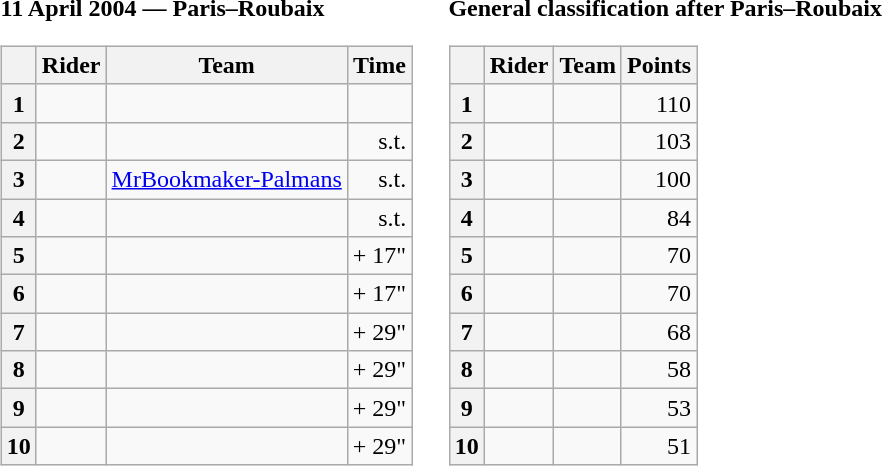<table>
<tr>
<td><strong>11 April 2004 — Paris–Roubaix </strong><br><table class="wikitable">
<tr>
<th></th>
<th>Rider</th>
<th>Team</th>
<th>Time</th>
</tr>
<tr>
<th style="text-align:center">1</th>
<td></td>
<td></td>
<td align="right"></td>
</tr>
<tr>
<th style="text-align:center">2</th>
<td></td>
<td></td>
<td align="right">s.t.</td>
</tr>
<tr>
<th style="text-align:center">3</th>
<td></td>
<td><a href='#'>MrBookmaker-Palmans</a></td>
<td align="right">s.t.</td>
</tr>
<tr>
<th style="text-align:center">4</th>
<td></td>
<td></td>
<td align="right">s.t.</td>
</tr>
<tr>
<th style="text-align:center">5</th>
<td></td>
<td></td>
<td align="right">+ 17"</td>
</tr>
<tr>
<th style="text-align:center">6</th>
<td></td>
<td></td>
<td align="right">+ 17"</td>
</tr>
<tr>
<th style="text-align:center">7</th>
<td></td>
<td></td>
<td align="right">+ 29"</td>
</tr>
<tr>
<th style="text-align:center">8</th>
<td></td>
<td></td>
<td align="right">+ 29"</td>
</tr>
<tr>
<th style="text-align:center">9</th>
<td></td>
<td></td>
<td align="right">+ 29"</td>
</tr>
<tr>
<th style="text-align:center">10</th>
<td></td>
<td></td>
<td align="right">+ 29"</td>
</tr>
</table>
</td>
<td></td>
<td><strong>General classification after Paris–Roubaix</strong><br><table class="wikitable">
<tr>
<th></th>
<th>Rider</th>
<th>Team</th>
<th>Points</th>
</tr>
<tr>
<th>1</th>
<td> </td>
<td></td>
<td align="right">110</td>
</tr>
<tr>
<th>2</th>
<td></td>
<td></td>
<td align="right">103</td>
</tr>
<tr>
<th>3</th>
<td></td>
<td></td>
<td align="right">100</td>
</tr>
<tr>
<th>4</th>
<td></td>
<td></td>
<td align="right">84</td>
</tr>
<tr>
<th>5</th>
<td></td>
<td></td>
<td align="right">70</td>
</tr>
<tr>
<th>6</th>
<td></td>
<td></td>
<td align="right">70</td>
</tr>
<tr>
<th>7</th>
<td></td>
<td></td>
<td align="right">68</td>
</tr>
<tr>
<th>8</th>
<td></td>
<td></td>
<td align="right">58</td>
</tr>
<tr>
<th>9</th>
<td></td>
<td></td>
<td align="right">53</td>
</tr>
<tr>
<th>10</th>
<td></td>
<td></td>
<td align="right">51</td>
</tr>
</table>
</td>
</tr>
</table>
